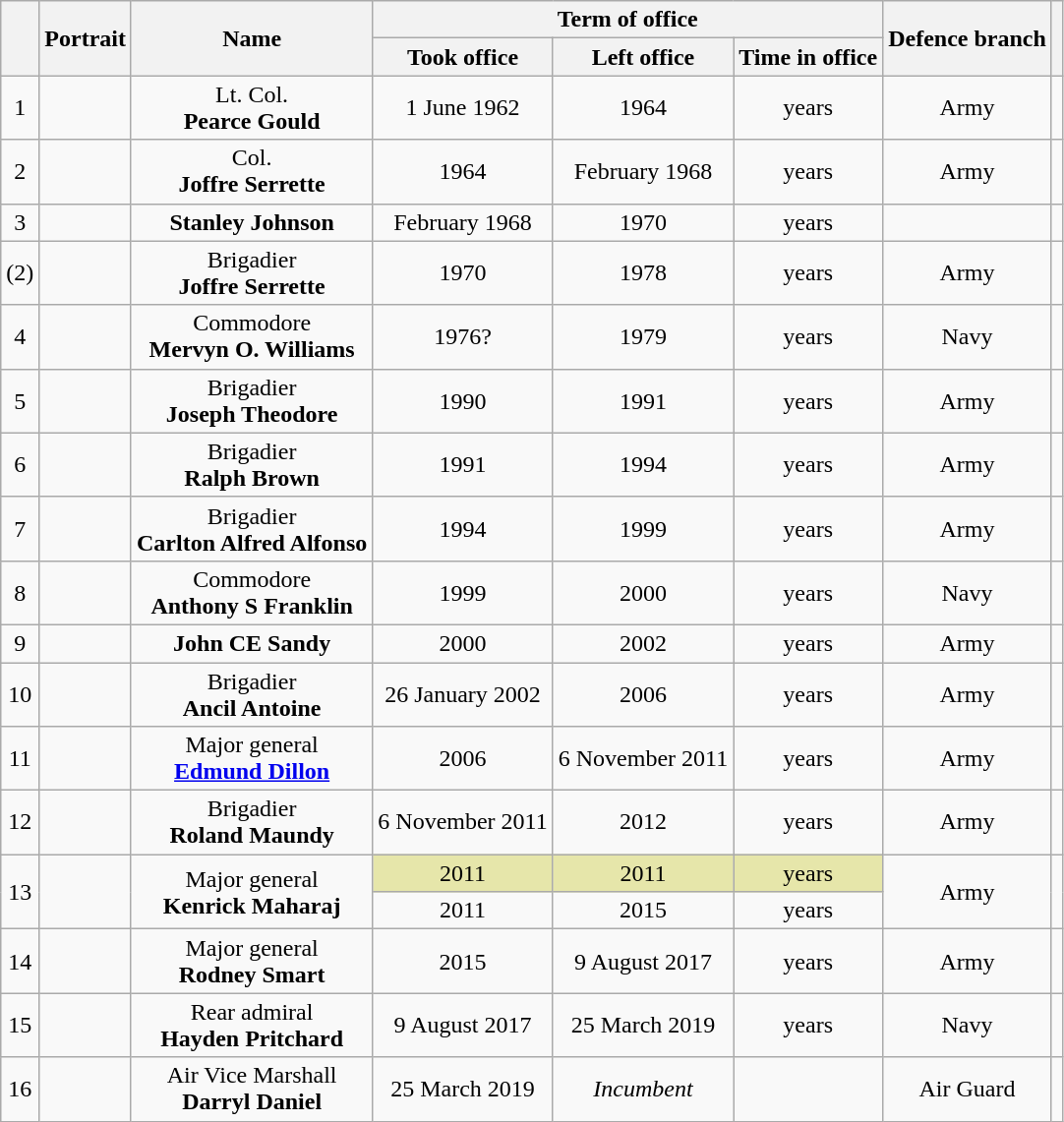<table class="wikitable" style="text-align:center">
<tr>
<th rowspan=2></th>
<th rowspan=2>Portrait</th>
<th rowspan=2>Name<br></th>
<th colspan=3>Term of office</th>
<th rowspan=2>Defence branch</th>
<th rowspan=2></th>
</tr>
<tr>
<th>Took office</th>
<th>Left office</th>
<th>Time in office</th>
</tr>
<tr>
<td>1</td>
<td></td>
<td>Lt. Col.<br><strong>Pearce Gould</strong></td>
<td>1 June 1962</td>
<td>1964</td>
<td> years</td>
<td>Army</td>
<td></td>
</tr>
<tr>
<td>2</td>
<td></td>
<td>Col.<br><strong>Joffre Serrette</strong></td>
<td>1964</td>
<td>February 1968</td>
<td> years</td>
<td>Army</td>
<td></td>
</tr>
<tr>
<td>3</td>
<td></td>
<td><strong>Stanley Johnson</strong></td>
<td>February 1968</td>
<td>1970</td>
<td> years</td>
<td></td>
<td></td>
</tr>
<tr>
<td>(2)</td>
<td></td>
<td>Brigadier<br><strong>Joffre Serrette</strong></td>
<td>1970</td>
<td>1978</td>
<td> years</td>
<td>Army</td>
<td></td>
</tr>
<tr>
<td>4</td>
<td></td>
<td>Commodore<br><strong>Mervyn O. Williams</strong></td>
<td>1976?</td>
<td>1979</td>
<td> years</td>
<td>Navy</td>
<td></td>
</tr>
<tr>
<td>5</td>
<td></td>
<td>Brigadier<br><strong>Joseph Theodore</strong></td>
<td>1990</td>
<td>1991</td>
<td> years</td>
<td>Army</td>
<td></td>
</tr>
<tr>
<td>6</td>
<td></td>
<td>Brigadier<br><strong>Ralph Brown</strong></td>
<td>1991</td>
<td>1994</td>
<td> years</td>
<td>Army</td>
<td></td>
</tr>
<tr>
<td>7</td>
<td></td>
<td>Brigadier<br><strong>Carlton Alfred Alfonso</strong></td>
<td>1994</td>
<td>1999</td>
<td> years</td>
<td>Army</td>
<td></td>
</tr>
<tr>
<td>8</td>
<td></td>
<td>Commodore<br><strong>Anthony S Franklin</strong></td>
<td>1999</td>
<td>2000</td>
<td> years</td>
<td>Navy</td>
</tr>
<tr>
<td>9</td>
<td></td>
<td><strong>John CE Sandy</strong></td>
<td>2000</td>
<td>2002</td>
<td> years</td>
<td>Army</td>
<td></td>
</tr>
<tr>
<td>10</td>
<td></td>
<td>Brigadier<br><strong>Ancil Antoine</strong></td>
<td>26 January 2002</td>
<td>2006</td>
<td> years</td>
<td>Army</td>
<td></td>
</tr>
<tr>
<td>11</td>
<td></td>
<td>Major general <br><strong><a href='#'>Edmund Dillon</a></strong></td>
<td>2006</td>
<td>6 November 2011</td>
<td> years</td>
<td>Army</td>
<td></td>
</tr>
<tr>
<td>12</td>
<td></td>
<td>Brigadier<br><strong>Roland Maundy</strong></td>
<td>6 November 2011</td>
<td>2012</td>
<td> years</td>
<td>Army</td>
<td></td>
</tr>
<tr>
<td rowspan=2>13</td>
<td rowspan=2></td>
<td rowspan=2>Major general<br><strong>Kenrick Maharaj</strong></td>
<td style="background:#e6e6aa;">2011</td>
<td style="background:#e6e6aa;">2011</td>
<td style="background:#e6e6aa;"> years</td>
<td rowspan=2>Army</td>
<td rowspan=2></td>
</tr>
<tr>
<td>2011</td>
<td>2015</td>
<td> years</td>
</tr>
<tr>
<td>14</td>
<td></td>
<td>Major general<br><strong>Rodney Smart</strong></td>
<td>2015</td>
<td>9 August 2017</td>
<td> years</td>
<td>Army</td>
<td></td>
</tr>
<tr>
<td>15</td>
<td></td>
<td>Rear admiral<br><strong>Hayden Pritchard</strong></td>
<td>9 August 2017</td>
<td>25  March 2019</td>
<td> years</td>
<td>Navy</td>
<td></td>
</tr>
<tr>
<td>16</td>
<td></td>
<td>Air Vice Marshall<br><strong>Darryl Daniel</strong></td>
<td>25  March 2019</td>
<td><em>Incumbent</em></td>
<td></td>
<td>Air Guard</td>
<td></td>
</tr>
</table>
